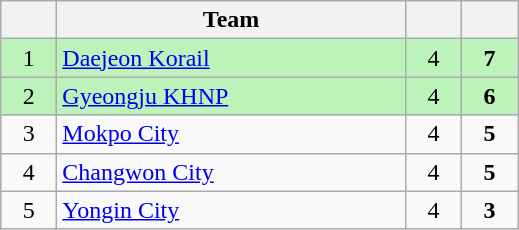<table class="wikitable" style="text-align:center;">
<tr>
<th width=30></th>
<th width=225>Team</th>
<th width=30></th>
<th width=30></th>
</tr>
<tr bgcolor=#bbf3bb>
<td>1</td>
<td align=left><a href='#'>Daejeon Korail</a></td>
<td>4</td>
<td><strong>7</strong></td>
</tr>
<tr bgcolor=#bbf3bb>
<td>2</td>
<td align=left><a href='#'>Gyeongju KHNP</a></td>
<td>4</td>
<td><strong>6</strong></td>
</tr>
<tr>
<td>3</td>
<td align=left><a href='#'>Mokpo City</a></td>
<td>4</td>
<td><strong>5</strong></td>
</tr>
<tr>
<td>4</td>
<td align=left><a href='#'>Changwon City</a></td>
<td>4</td>
<td><strong>5</strong></td>
</tr>
<tr>
<td>5</td>
<td align=left><a href='#'>Yongin City</a></td>
<td>4</td>
<td><strong>3</strong></td>
</tr>
</table>
